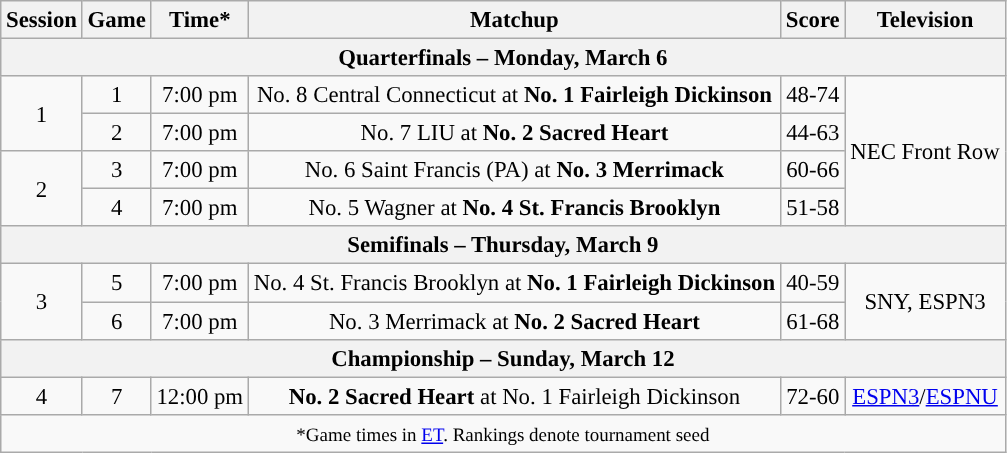<table class="wikitable" style="font-size: 95%;text-align:center">
<tr>
<th>Session</th>
<th>Game</th>
<th>Time*</th>
<th>Matchup</th>
<th>Score</th>
<th>Television</th>
</tr>
<tr>
<th colspan="6">Quarterfinals – Monday, March 6</th>
</tr>
<tr>
<td rowspan="2">1</td>
<td>1</td>
<td>7:00 pm</td>
<td>No. 8 Central Connecticut at <strong>No. 1 Fairleigh Dickinson</strong></td>
<td>48-74</td>
<td rowspan="4">NEC Front Row</td>
</tr>
<tr>
<td>2</td>
<td>7:00 pm</td>
<td>No. 7 LIU at <strong>No. 2 Sacred Heart</strong></td>
<td>44-63</td>
</tr>
<tr>
<td rowspan="2”">2</td>
<td>3</td>
<td>7:00 pm</td>
<td>No. 6 Saint Francis (PA) at <strong>No. 3 Merrimack</strong></td>
<td>60-66</td>
</tr>
<tr>
<td>4</td>
<td>7:00 pm</td>
<td>No. 5 Wagner at <strong>No. 4 St. Francis Brooklyn</strong></td>
<td>51-58</td>
</tr>
<tr>
<th colspan="6">Semifinals – Thursday, March 9</th>
</tr>
<tr>
<td rowspan="2">3</td>
<td>5</td>
<td>7:00 pm</td>
<td>No. 4 St. Francis Brooklyn at <strong>No. 1 Fairleigh Dickinson</strong></td>
<td>40-59</td>
<td rowspan="2">SNY, ESPN3</td>
</tr>
<tr>
<td>6</td>
<td>7:00 pm</td>
<td>No. 3 Merrimack at <strong>No. 2 Sacred Heart</strong></td>
<td>61-68</td>
</tr>
<tr>
<th colspan="6">Championship – Sunday, March 12</th>
</tr>
<tr>
<td>4</td>
<td>7</td>
<td>12:00 pm</td>
<td><strong>No. 2 Sacred Heart</strong> at No. 1 Fairleigh Dickinson</td>
<td>72-60</td>
<td><a href='#'>ESPN3</a>/<a href='#'>ESPNU</a></td>
</tr>
<tr>
<td colspan="6"><small>*Game times in <a href='#'>ET</a>. Rankings denote tournament seed</small></td>
</tr>
</table>
